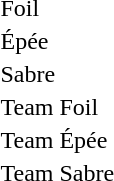<table>
<tr>
<td rowspan=2>Foil</td>
<td rowspan=2></td>
<td rowspan=2></td>
<td></td>
</tr>
<tr>
<td></td>
</tr>
<tr>
<td rowspan=2>Épée</td>
<td rowspan=2></td>
<td rowspan=2></td>
<td></td>
</tr>
<tr>
<td></td>
</tr>
<tr>
<td rowspan=2>Sabre</td>
<td rowspan=2></td>
<td rowspan=2></td>
<td></td>
</tr>
<tr>
<td></td>
</tr>
<tr>
<td>Team Foil</td>
<td></td>
<td></td>
<td></td>
</tr>
<tr>
<td>Team Épée</td>
<td></td>
<td></td>
<td></td>
</tr>
<tr>
<td>Team Sabre</td>
<td></td>
<td></td>
<td></td>
</tr>
</table>
